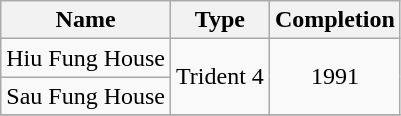<table class="wikitable" style="text-align: center">
<tr>
<th>Name</th>
<th>Type</th>
<th>Completion</th>
</tr>
<tr>
<td>Hiu Fung House</td>
<td rowspan="2">Trident 4</td>
<td rowspan="2">1991</td>
</tr>
<tr>
<td>Sau Fung House</td>
</tr>
<tr>
</tr>
</table>
